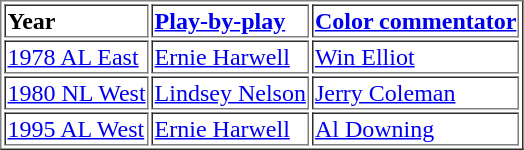<table border="1" cellpadding="1">
<tr>
<td><strong>Year</strong></td>
<td><strong><a href='#'>Play-by-play</a></strong></td>
<td><strong><a href='#'>Color commentator</a></strong></td>
</tr>
<tr>
<td><a href='#'>1978 AL East</a></td>
<td><a href='#'>Ernie Harwell</a></td>
<td><a href='#'>Win Elliot</a></td>
</tr>
<tr>
<td><a href='#'>1980 NL West</a></td>
<td><a href='#'>Lindsey Nelson</a></td>
<td><a href='#'>Jerry Coleman</a></td>
</tr>
<tr>
<td><a href='#'>1995 AL West</a></td>
<td><a href='#'>Ernie Harwell</a></td>
<td><a href='#'>Al Downing</a></td>
</tr>
</table>
